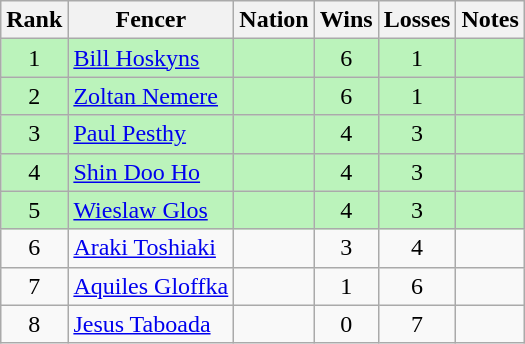<table class="wikitable sortable" style="text-align:center">
<tr>
<th>Rank</th>
<th>Fencer</th>
<th>Nation</th>
<th>Wins</th>
<th>Losses</th>
<th>Notes</th>
</tr>
<tr bgcolor=bbf3bb>
<td>1</td>
<td align=left><a href='#'>Bill Hoskyns</a></td>
<td align=left></td>
<td>6</td>
<td>1</td>
<td></td>
</tr>
<tr bgcolor=bbf3bb>
<td>2</td>
<td align=left><a href='#'>Zoltan Nemere</a></td>
<td align=left></td>
<td>6</td>
<td>1</td>
<td></td>
</tr>
<tr bgcolor=bbf3bb>
<td>3</td>
<td align=left><a href='#'>Paul Pesthy</a></td>
<td align=left></td>
<td>4</td>
<td>3</td>
<td></td>
</tr>
<tr bgcolor=bbf3bb>
<td>4</td>
<td align=left><a href='#'>Shin Doo Ho</a></td>
<td align=left></td>
<td>4</td>
<td>3</td>
<td></td>
</tr>
<tr bgcolor=bbf3bb>
<td>5</td>
<td align=left><a href='#'>Wieslaw Glos</a></td>
<td align=left></td>
<td>4</td>
<td>3</td>
<td></td>
</tr>
<tr>
<td>6</td>
<td align=left><a href='#'>Araki Toshiaki</a></td>
<td align=left></td>
<td>3</td>
<td>4</td>
<td></td>
</tr>
<tr>
<td>7</td>
<td align=left><a href='#'>Aquiles Gloffka</a></td>
<td align=left></td>
<td>1</td>
<td>6</td>
<td></td>
</tr>
<tr>
<td>8</td>
<td align=left><a href='#'>Jesus Taboada</a></td>
<td align=left></td>
<td>0</td>
<td>7</td>
<td></td>
</tr>
</table>
